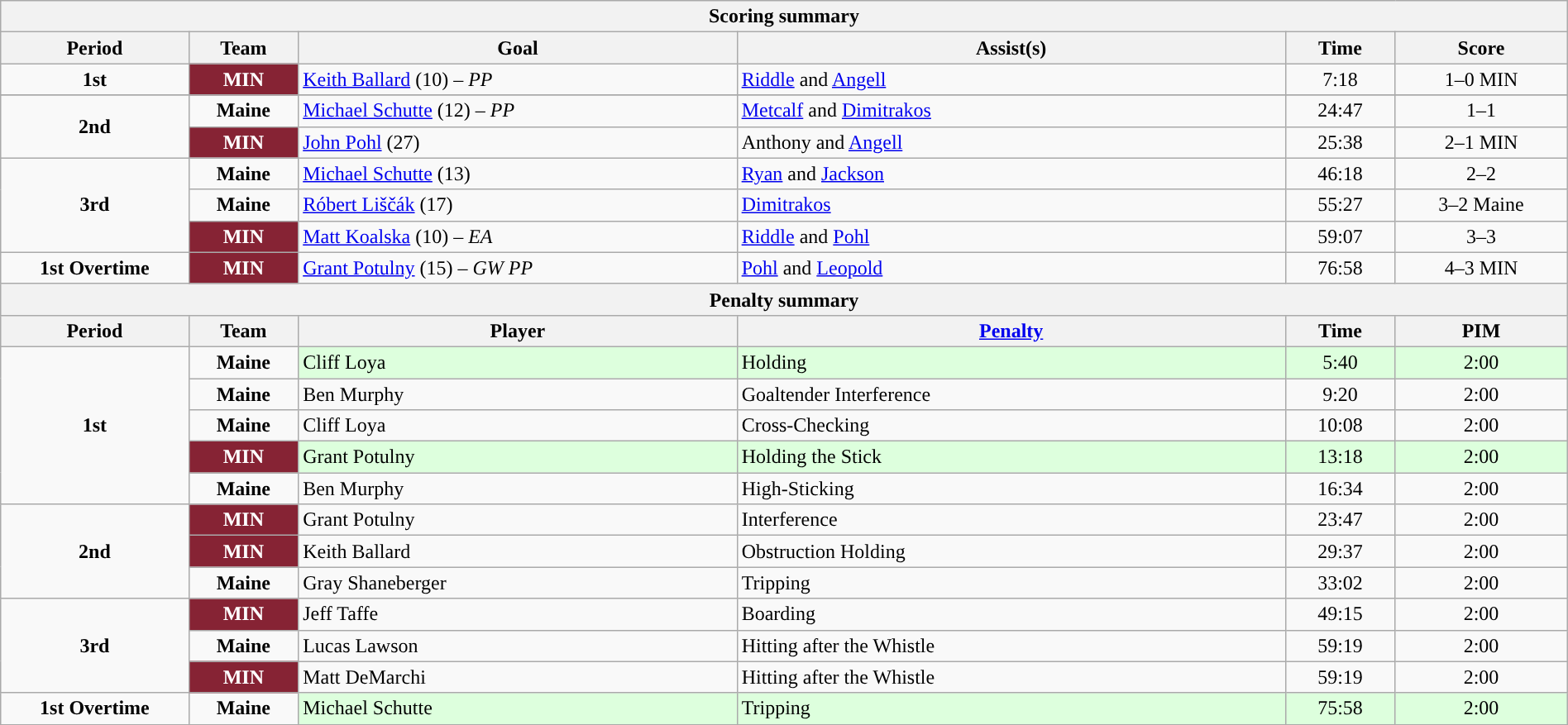<table style="width:100%;" class="wikitable">
<tr>
<th colspan=6>Scoring summary</th>
</tr>
<tr>
<th style="width:12%;">Period</th>
<th style="width:7%;">Team</th>
<th style="width:28%;">Goal</th>
<th style="width:35%;">Assist(s)</th>
<th style="width:7%;">Time</th>
<th style="width:11%;">Score</th>
</tr>
<tr>
<td align=center><strong>1st</strong></td>
<td align=center style="color:white; background:#862334; "><strong>MIN</strong></td>
<td><a href='#'>Keith Ballard</a> (10) – <em>PP</em></td>
<td><a href='#'>Riddle</a> and <a href='#'>Angell</a></td>
<td align=center>7:18</td>
<td align=center>1–0 MIN</td>
</tr>
<tr>
</tr>
<tr>
<td style="text-align:center;" rowspan="2"><strong>2nd</strong></td>
<td align=center><strong>Maine</strong></td>
<td><a href='#'>Michael Schutte</a> (12) – <em>PP</em></td>
<td><a href='#'>Metcalf</a> and <a href='#'>Dimitrakos</a></td>
<td align=center>24:47</td>
<td align=center>1–1</td>
</tr>
<tr>
<td align=center style="color:white; background:#862334; "><strong>MIN</strong></td>
<td><a href='#'>John Pohl</a> (27)</td>
<td>Anthony and <a href='#'>Angell</a></td>
<td align=center>25:38</td>
<td align=center>2–1 MIN</td>
</tr>
<tr>
<td style="text-align:center;" rowspan="3"><strong>3rd</strong></td>
<td align=center><strong>Maine</strong></td>
<td><a href='#'>Michael Schutte</a> (13)</td>
<td><a href='#'>Ryan</a> and <a href='#'>Jackson</a></td>
<td align=center>46:18</td>
<td align=center>2–2</td>
</tr>
<tr>
<td align=center><strong>Maine</strong></td>
<td><a href='#'>Róbert Liščák</a> (17)</td>
<td><a href='#'>Dimitrakos</a></td>
<td align=center>55:27</td>
<td align=center>3–2 Maine</td>
</tr>
<tr>
<td align=center style="color:white; background:#862334; "><strong>MIN</strong></td>
<td><a href='#'>Matt Koalska</a> (10) – <em>EA</em></td>
<td><a href='#'>Riddle</a> and <a href='#'>Pohl</a></td>
<td align=center>59:07</td>
<td align=center>3–3</td>
</tr>
<tr>
<td align=center><strong>1st Overtime</strong></td>
<td align=center style="color:white; background:#862334; "><strong>MIN</strong></td>
<td><a href='#'>Grant Potulny</a> (15) – <em>GW PP</em></td>
<td><a href='#'>Pohl</a> and <a href='#'>Leopold</a></td>
<td align=center>76:58</td>
<td align=center>4–3 MIN</td>
</tr>
<tr>
<th colspan=6>Penalty summary</th>
</tr>
<tr>
<th style="width:12%;">Period</th>
<th style="width:7%;">Team</th>
<th style="width:28%;">Player</th>
<th style="width:35%;"><a href='#'>Penalty</a></th>
<th style="width:7%;">Time</th>
<th style="width:11%;">PIM</th>
</tr>
<tr>
<td style="text-align:center;" rowspan="5"><strong>1st</strong></td>
<td align=center><strong>Maine</strong></td>
<td bgcolor=ddffdd>Cliff Loya</td>
<td bgcolor=ddffdd>Holding</td>
<td align=center bgcolor=ddffdd>5:40</td>
<td align=center bgcolor=ddffdd>2:00</td>
</tr>
<tr>
<td align=center><strong>Maine</strong></td>
<td>Ben Murphy</td>
<td>Goaltender Interference</td>
<td align=center>9:20</td>
<td align=center>2:00</td>
</tr>
<tr>
<td align=center><strong>Maine</strong></td>
<td>Cliff Loya</td>
<td>Cross-Checking</td>
<td align=center>10:08</td>
<td align=center>2:00</td>
</tr>
<tr bgcolor=ddffdd>
<td align=center style="color:white; background:#862334; "><strong>MIN</strong></td>
<td>Grant Potulny</td>
<td>Holding the Stick</td>
<td align=center>13:18</td>
<td align=center>2:00</td>
</tr>
<tr>
<td align=center><strong>Maine</strong></td>
<td>Ben Murphy</td>
<td>High-Sticking</td>
<td align=center>16:34</td>
<td align=center>2:00</td>
</tr>
<tr>
<td style="text-align:center;" rowspan="3"><strong>2nd</strong></td>
<td align=center style="color:white; background:#862334; "><strong>MIN</strong></td>
<td>Grant Potulny</td>
<td>Interference</td>
<td align=center>23:47</td>
<td align=center>2:00</td>
</tr>
<tr>
<td align=center style="color:white; background:#862334; "><strong>MIN</strong></td>
<td>Keith Ballard</td>
<td>Obstruction Holding</td>
<td align=center>29:37</td>
<td align=center>2:00</td>
</tr>
<tr>
<td align=center><strong>Maine</strong></td>
<td>Gray Shaneberger</td>
<td>Tripping</td>
<td align=center>33:02</td>
<td align=center>2:00</td>
</tr>
<tr>
<td style="text-align:center;" rowspan="3"><strong>3rd</strong></td>
<td align=center style="color:white; background:#862334; "><strong>MIN</strong></td>
<td>Jeff Taffe</td>
<td>Boarding</td>
<td align=center>49:15</td>
<td align=center>2:00</td>
</tr>
<tr>
<td align=center><strong>Maine</strong></td>
<td>Lucas Lawson</td>
<td>Hitting after the Whistle</td>
<td align=center>59:19</td>
<td align=center>2:00</td>
</tr>
<tr>
<td align=center style="color:white; background:#862334; "><strong>MIN</strong></td>
<td>Matt DeMarchi</td>
<td>Hitting after the Whistle</td>
<td align=center>59:19</td>
<td align=center>2:00</td>
</tr>
<tr>
<td style="text-align:center;" rowspan="1"><strong>1st Overtime</strong></td>
<td align=center><strong>Maine</strong></td>
<td bgcolor=ddffdd>Michael Schutte</td>
<td bgcolor=ddffdd>Tripping</td>
<td align=center bgcolor=ddffdd>75:58</td>
<td align=center bgcolor=ddffdd>2:00</td>
</tr>
<tr>
</tr>
</table>
